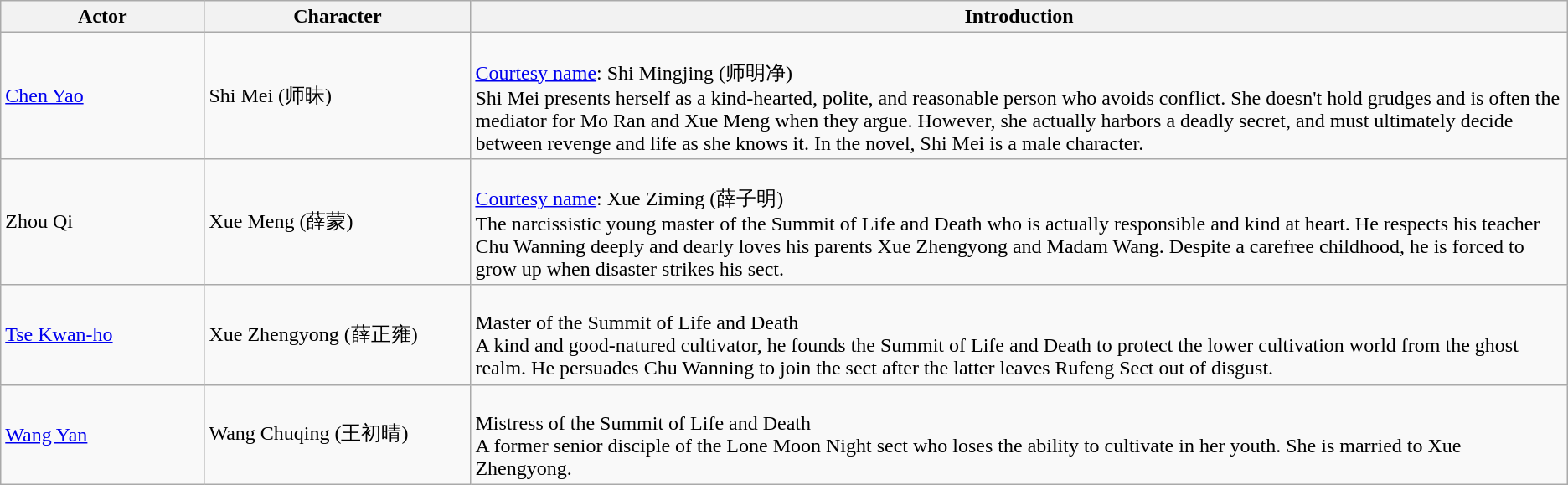<table class="wikitable">
<tr>
<th style="width:13%">Actor</th>
<th style="width:17%">Character</th>
<th>Introduction</th>
</tr>
<tr>
<td><a href='#'>Chen Yao</a></td>
<td>Shi Mei (师昧)</td>
<td><br><a href='#'>Courtesy name</a>: Shi Mingjing (师明净)<br>
Shi Mei presents herself as a kind-hearted, polite, and reasonable person who avoids conflict. She doesn't hold grudges and is often the mediator for Mo Ran and Xue Meng when they argue. However, she actually harbors a deadly secret, and must ultimately decide between revenge and life as she knows it. In the novel, Shi Mei is a male character.</td>
</tr>
<tr>
<td>Zhou Qi</td>
<td>Xue Meng (薛蒙)</td>
<td><br><a href='#'>Courtesy name</a>: Xue Ziming (薛子明)<br>
The narcissistic young master of the Summit of Life and Death who is actually responsible and kind at heart. He respects his teacher Chu Wanning deeply and dearly loves his parents Xue Zhengyong and Madam Wang. Despite a carefree childhood, he is forced to grow up when disaster strikes his sect.</td>
</tr>
<tr>
<td><a href='#'>Tse Kwan-ho</a></td>
<td>Xue Zhengyong (薛正雍)</td>
<td><br>Master of the Summit of Life and Death<br>
A kind and good-natured cultivator, he founds the Summit of Life and Death to protect the lower cultivation world from the ghost realm. He persuades Chu Wanning to join the sect after the latter leaves Rufeng Sect out of disgust.</td>
</tr>
<tr>
<td><a href='#'>Wang Yan</a></td>
<td>Wang Chuqing (王初晴)</td>
<td><br>Mistress of the Summit of Life and Death<br>
A former senior disciple of the Lone Moon Night sect who loses the ability to cultivate in her youth. She is married to Xue Zhengyong.</td>
</tr>
</table>
